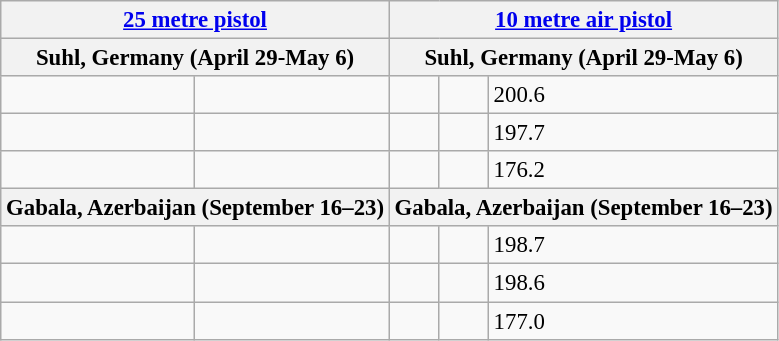<table class="wikitable" style="font-size: 95%">
<tr>
<th colspan="2"><a href='#'>25 metre pistol</a></th>
<th colspan="3"><a href='#'>10 metre air pistol</a></th>
</tr>
<tr>
<th colspan="2">Suhl, Germany (April 29-May 6)</th>
<th colspan="3">Suhl, Germany (April 29-May 6)</th>
</tr>
<tr>
<td></td>
<td></td>
<td></td>
<td></td>
<td>200.6</td>
</tr>
<tr>
<td></td>
<td></td>
<td></td>
<td></td>
<td>197.7</td>
</tr>
<tr>
<td></td>
<td></td>
<td></td>
<td></td>
<td>176.2</td>
</tr>
<tr>
<th colspan="2">Gabala, Azerbaijan (September 16–23)</th>
<th colspan="3">Gabala, Azerbaijan (September 16–23)</th>
</tr>
<tr>
<td></td>
<td></td>
<td></td>
<td></td>
<td>198.7</td>
</tr>
<tr>
<td></td>
<td></td>
<td></td>
<td></td>
<td>198.6</td>
</tr>
<tr>
<td></td>
<td></td>
<td></td>
<td></td>
<td>177.0</td>
</tr>
</table>
